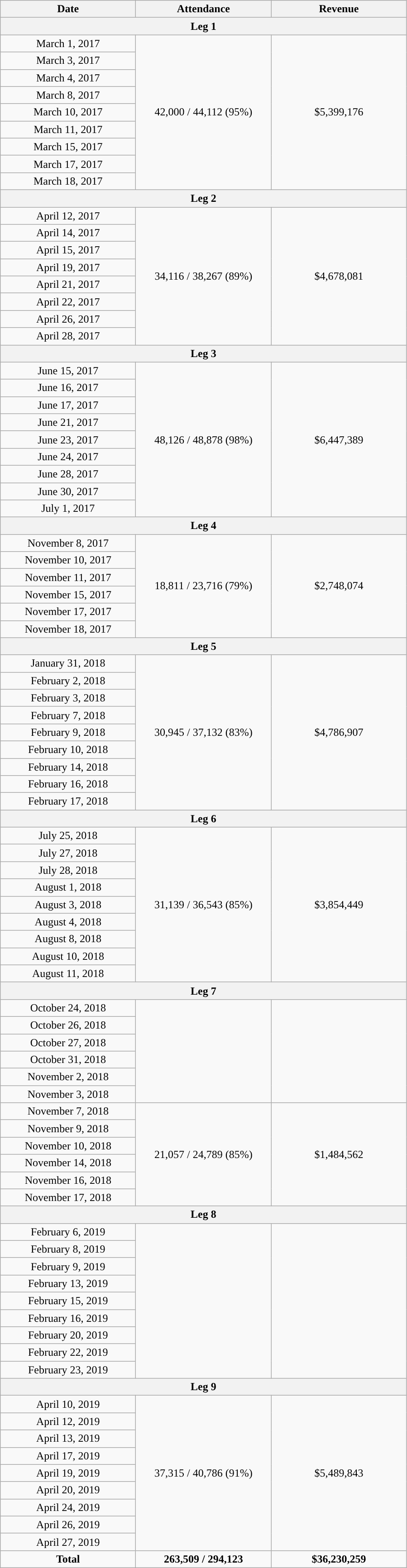<table class="wikitable" style="text-align:center;">
<tr>
<th scope="col" style="width:12em;">Date</th>
<th scope="col" style="width:12em;">Attendance</th>
<th scope="col" style="width:12em;">Revenue</th>
</tr>
<tr>
<th colspan="3">Leg 1</th>
</tr>
<tr>
<td>March 1, 2017</td>
<td rowspan="9">42,000 / 44,112 (95%)</td>
<td rowspan="9">$5,399,176</td>
</tr>
<tr>
<td>March 3, 2017</td>
</tr>
<tr>
<td>March 4, 2017</td>
</tr>
<tr>
<td>March 8, 2017</td>
</tr>
<tr>
<td>March 10, 2017</td>
</tr>
<tr>
<td>March 11, 2017</td>
</tr>
<tr>
<td>March 15, 2017</td>
</tr>
<tr>
<td>March 17, 2017</td>
</tr>
<tr>
<td>March 18, 2017</td>
</tr>
<tr>
<th colspan="3">Leg 2</th>
</tr>
<tr>
<td>April 12, 2017</td>
<td rowspan="8">34,116 / 38,267 (89%)</td>
<td rowspan="8">$4,678,081</td>
</tr>
<tr>
<td>April 14, 2017</td>
</tr>
<tr>
<td>April 15, 2017</td>
</tr>
<tr>
<td>April 19, 2017</td>
</tr>
<tr>
<td>April 21, 2017</td>
</tr>
<tr>
<td>April 22, 2017</td>
</tr>
<tr>
<td>April 26, 2017</td>
</tr>
<tr>
<td>April 28, 2017</td>
</tr>
<tr>
<th colspan="3">Leg 3</th>
</tr>
<tr>
<td>June 15, 2017</td>
<td rowspan="9”">48,126 / 48,878 (98%)</td>
<td rowspan="9”">$6,447,389</td>
</tr>
<tr>
<td>June 16, 2017</td>
</tr>
<tr>
<td>June 17, 2017</td>
</tr>
<tr>
<td>June 21, 2017</td>
</tr>
<tr>
<td>June 23, 2017</td>
</tr>
<tr>
<td>June 24, 2017</td>
</tr>
<tr>
<td>June 28, 2017</td>
</tr>
<tr>
<td>June 30, 2017</td>
</tr>
<tr>
<td>July 1, 2017</td>
</tr>
<tr>
<th colspan="3"><strong>Leg 4</strong></th>
</tr>
<tr>
<td>November 8, 2017</td>
<td rowspan="6">18,811 / 23,716 (79%)</td>
<td rowspan="6">$2,748,074</td>
</tr>
<tr>
<td>November 10, 2017</td>
</tr>
<tr>
<td>November 11, 2017</td>
</tr>
<tr>
<td>November 15, 2017</td>
</tr>
<tr>
<td>November 17, 2017</td>
</tr>
<tr>
<td>November 18, 2017</td>
</tr>
<tr>
<th colspan="3">Leg 5</th>
</tr>
<tr>
<td>January 31, 2018</td>
<td rowspan="9">30,945 / 37,132 (83%)</td>
<td rowspan="9">$4,786,907</td>
</tr>
<tr>
<td>February 2, 2018</td>
</tr>
<tr>
<td>February 3, 2018</td>
</tr>
<tr>
<td>February 7, 2018</td>
</tr>
<tr>
<td>February 9, 2018</td>
</tr>
<tr>
<td>February 10, 2018</td>
</tr>
<tr>
<td>February 14, 2018</td>
</tr>
<tr>
<td>February 16, 2018</td>
</tr>
<tr>
<td>February 17, 2018</td>
</tr>
<tr>
<th colspan="3">Leg 6</th>
</tr>
<tr>
<td>July 25, 2018</td>
<td rowspan="9">31,139 / 36,543 (85%)</td>
<td rowspan="9">$3,854,449</td>
</tr>
<tr>
<td>July 27, 2018</td>
</tr>
<tr>
<td>July 28, 2018</td>
</tr>
<tr>
<td>August 1, 2018</td>
</tr>
<tr>
<td>August 3, 2018</td>
</tr>
<tr>
<td>August 4, 2018</td>
</tr>
<tr>
<td>August 8, 2018</td>
</tr>
<tr>
<td>August 10, 2018</td>
</tr>
<tr>
<td>August 11, 2018</td>
</tr>
<tr>
<th colspan="3">Leg 7</th>
</tr>
<tr>
<td>October 24, 2018</td>
<td rowspan="6"></td>
<td rowspan="6"></td>
</tr>
<tr>
<td>October 26, 2018</td>
</tr>
<tr>
<td>October 27, 2018</td>
</tr>
<tr>
<td>October 31, 2018</td>
</tr>
<tr>
<td>November 2, 2018</td>
</tr>
<tr>
<td>November 3, 2018</td>
</tr>
<tr>
<td>November 7, 2018</td>
<td rowspan="6">21,057 / 24,789 (85%)</td>
<td rowspan="6">$1,484,562</td>
</tr>
<tr>
<td>November 9, 2018</td>
</tr>
<tr>
<td>November 10, 2018</td>
</tr>
<tr>
<td>November 14, 2018</td>
</tr>
<tr>
<td>November 16, 2018</td>
</tr>
<tr>
<td>November 17, 2018</td>
</tr>
<tr>
<th colspan="3">Leg 8</th>
</tr>
<tr>
<td>February 6, 2019</td>
<td rowspan="9"></td>
<td rowspan="9"></td>
</tr>
<tr>
<td>February 8, 2019</td>
</tr>
<tr>
<td>February 9, 2019</td>
</tr>
<tr>
<td>February 13, 2019</td>
</tr>
<tr>
<td>February 15, 2019</td>
</tr>
<tr>
<td>February 16, 2019</td>
</tr>
<tr>
<td>February 20, 2019</td>
</tr>
<tr>
<td>February 22, 2019</td>
</tr>
<tr>
<td>February 23, 2019</td>
</tr>
<tr>
<th colspan="3">Leg 9</th>
</tr>
<tr>
<td>April 10, 2019</td>
<td rowspan="9">37,315 / 40,786 (91%)</td>
<td rowspan="9">$5,489,843</td>
</tr>
<tr>
<td>April 12, 2019</td>
</tr>
<tr>
<td>April 13, 2019</td>
</tr>
<tr>
<td>April 17, 2019</td>
</tr>
<tr>
<td>April 19, 2019</td>
</tr>
<tr>
<td>April 20, 2019</td>
</tr>
<tr>
<td>April 24, 2019</td>
</tr>
<tr>
<td>April 26, 2019</td>
</tr>
<tr>
<td>April 27, 2019</td>
</tr>
<tr>
<td><strong>Total</strong></td>
<td><strong>263,509 / 294,123</strong></td>
<td><strong>$36,230,259</strong></td>
</tr>
</table>
